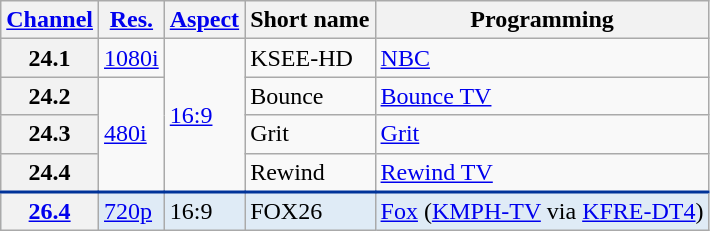<table class="wikitable">
<tr>
<th scope = "col"><a href='#'>Channel</a></th>
<th scope = "col"><a href='#'>Res.</a></th>
<th scope = "col"><a href='#'>Aspect</a></th>
<th scope = "col">Short name</th>
<th scope = "col">Programming</th>
</tr>
<tr>
<th scope = "row">24.1</th>
<td><a href='#'>1080i</a></td>
<td rowspan="4"><a href='#'>16:9</a></td>
<td>KSEE-HD</td>
<td><a href='#'>NBC</a></td>
</tr>
<tr>
<th scope = "row">24.2</th>
<td rowspan="3"><a href='#'>480i</a></td>
<td>Bounce</td>
<td><a href='#'>Bounce TV</a></td>
</tr>
<tr>
<th scope = "row">24.3</th>
<td>Grit</td>
<td><a href='#'>Grit</a></td>
</tr>
<tr>
<th scope = "row">24.4</th>
<td>Rewind</td>
<td><a href='#'>Rewind TV</a></td>
</tr>
<tr style="background-color:#DFEBF6; border-top: 2px solid #003399;">
<th scope = "row"><a href='#'>26.4</a></th>
<td><a href='#'>720p</a></td>
<td>16:9</td>
<td>FOX26</td>
<td><a href='#'>Fox</a> (<a href='#'>KMPH-TV</a> via <a href='#'>KFRE-DT4</a>)</td>
</tr>
</table>
